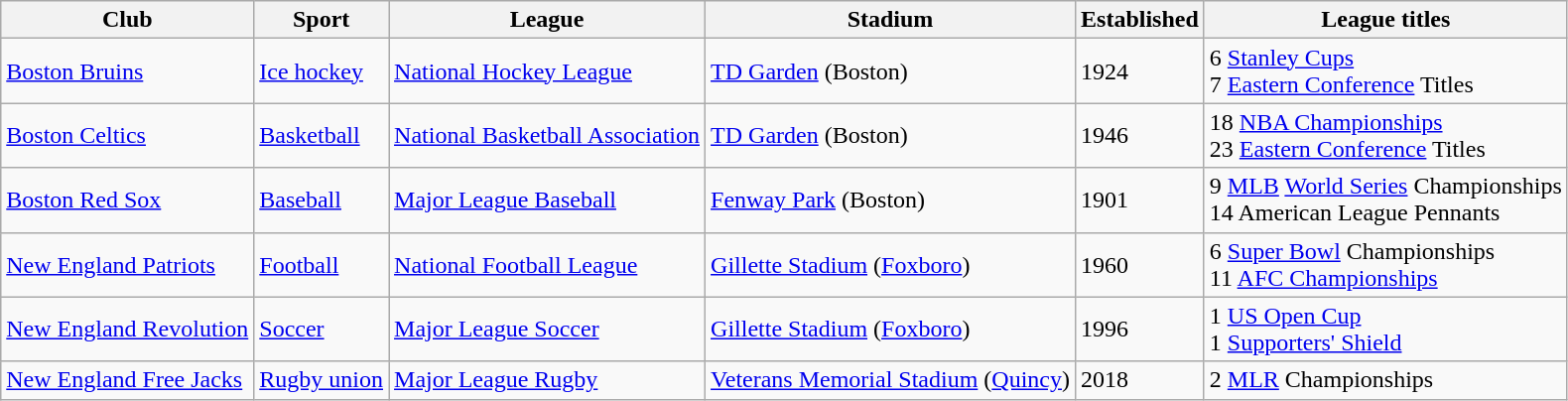<table class="wikitable">
<tr>
<th>Club</th>
<th>Sport</th>
<th>League</th>
<th>Stadium</th>
<th>Established</th>
<th>League titles</th>
</tr>
<tr>
<td><a href='#'>Boston Bruins</a></td>
<td><a href='#'>Ice hockey</a></td>
<td><a href='#'>National Hockey League</a></td>
<td><a href='#'>TD Garden</a> (Boston)</td>
<td>1924</td>
<td>6 <a href='#'>Stanley Cups</a><br>7 <a href='#'>Eastern Conference</a> Titles</td>
</tr>
<tr>
<td><a href='#'>Boston Celtics</a></td>
<td><a href='#'>Basketball</a></td>
<td><a href='#'>National Basketball Association</a></td>
<td><a href='#'>TD Garden</a> (Boston)</td>
<td>1946</td>
<td>18 <a href='#'>NBA Championships</a><br>23 <a href='#'>Eastern Conference</a> Titles</td>
</tr>
<tr>
<td><a href='#'>Boston Red Sox</a></td>
<td><a href='#'>Baseball</a></td>
<td><a href='#'>Major League Baseball</a></td>
<td><a href='#'>Fenway Park</a> (Boston)</td>
<td>1901</td>
<td>9 <a href='#'>MLB</a> <a href='#'>World Series</a> Championships<br>14 American League Pennants</td>
</tr>
<tr>
<td><a href='#'>New England Patriots</a></td>
<td><a href='#'>Football</a></td>
<td><a href='#'>National Football League</a></td>
<td><a href='#'>Gillette Stadium</a> (<a href='#'>Foxboro</a>)</td>
<td>1960</td>
<td>6 <a href='#'>Super Bowl</a> Championships<br>11 <a href='#'>AFC Championships</a></td>
</tr>
<tr>
<td><a href='#'>New England Revolution</a></td>
<td><a href='#'>Soccer</a></td>
<td><a href='#'>Major League Soccer</a></td>
<td><a href='#'>Gillette Stadium</a> (<a href='#'>Foxboro</a>)</td>
<td>1996</td>
<td>1 <a href='#'>US Open Cup</a><br>1 <a href='#'>Supporters' Shield</a></td>
</tr>
<tr>
<td><a href='#'>New England Free Jacks</a></td>
<td><a href='#'>Rugby union</a></td>
<td><a href='#'>Major League Rugby</a></td>
<td><a href='#'>Veterans Memorial Stadium</a> (<a href='#'>Quincy</a>)</td>
<td>2018</td>
<td>2 <a href='#'>MLR</a> Championships</td>
</tr>
</table>
